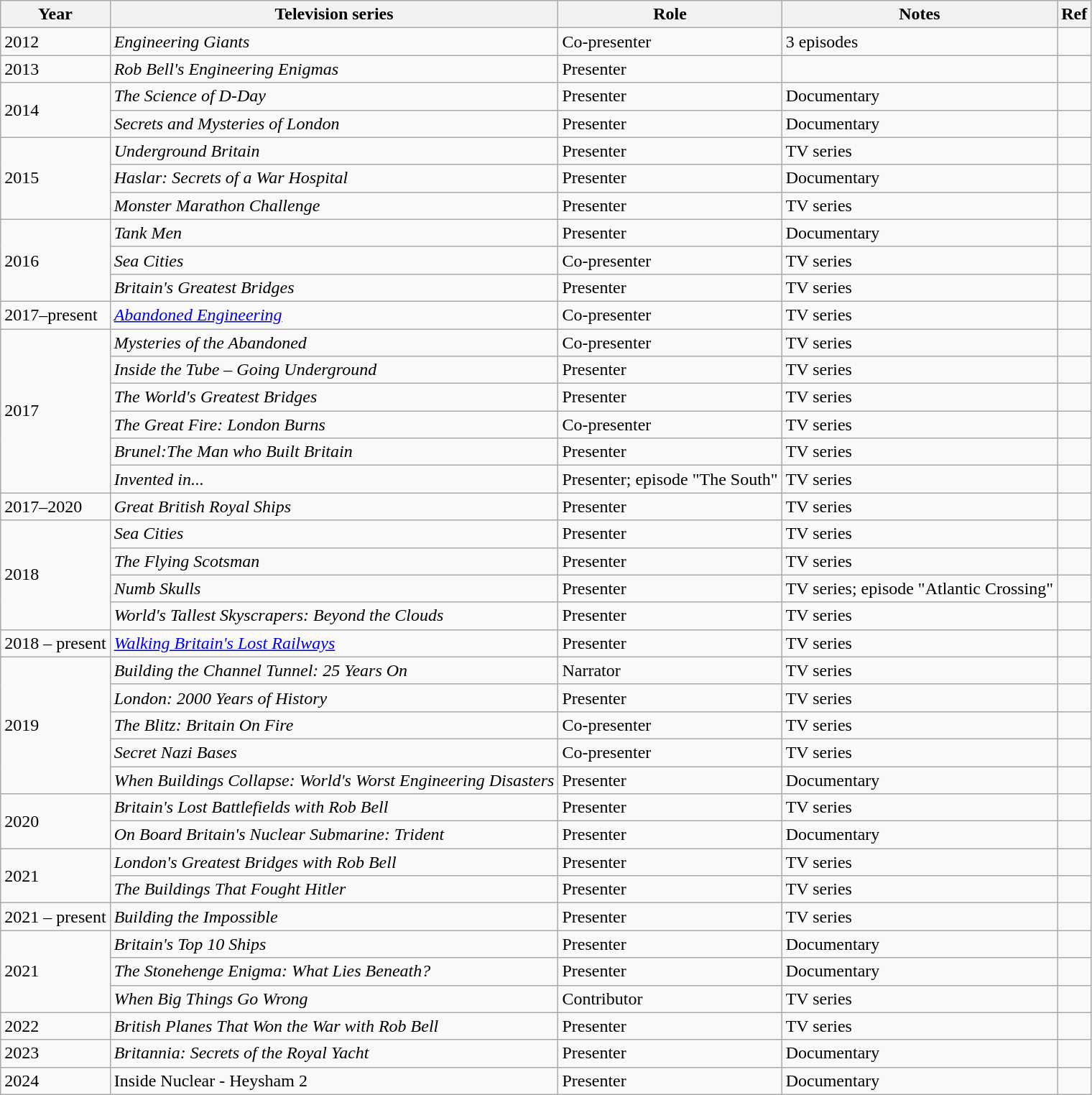<table class="wikitable">
<tr>
<th>Year</th>
<th>Television series</th>
<th>Role</th>
<th>Notes</th>
<th>Ref</th>
</tr>
<tr>
<td>2012</td>
<td><em>Engineering Giants</em></td>
<td>Co-presenter</td>
<td>3 episodes</td>
<td></td>
</tr>
<tr>
<td>2013</td>
<td><em>Rob Bell's Engineering Enigmas</em></td>
<td>Presenter</td>
<td></td>
<td></td>
</tr>
<tr>
<td rowspan="2">2014</td>
<td><em>The Science of D-Day</em></td>
<td>Presenter</td>
<td>Documentary</td>
<td></td>
</tr>
<tr>
<td><em>Secrets and Mysteries of London</em></td>
<td>Presenter</td>
<td>Documentary</td>
<td></td>
</tr>
<tr>
<td rowspan="3">2015</td>
<td><em>Underground Britain</em></td>
<td>Presenter</td>
<td>TV series</td>
<td></td>
</tr>
<tr>
<td><em>Haslar: Secrets of a War Hospital</em></td>
<td>Presenter</td>
<td>Documentary</td>
<td></td>
</tr>
<tr>
<td><em>Monster Marathon Challenge</em></td>
<td>Presenter</td>
<td>TV series</td>
<td></td>
</tr>
<tr>
<td rowspan="3">2016</td>
<td><em>Tank Men</em></td>
<td>Presenter</td>
<td>Documentary</td>
<td></td>
</tr>
<tr>
<td><em>Sea Cities</em></td>
<td>Co-presenter</td>
<td>TV series</td>
<td></td>
</tr>
<tr>
<td><em>Britain's Greatest Bridges</em></td>
<td>Presenter</td>
<td>TV series</td>
<td></td>
</tr>
<tr>
<td>2017–present</td>
<td><em><a href='#'>Abandoned Engineering</a></em></td>
<td>Co-presenter</td>
<td>TV series</td>
<td></td>
</tr>
<tr>
<td rowspan="6">2017</td>
<td><em>Mysteries of the Abandoned</em></td>
<td>Co-presenter</td>
<td>TV series</td>
<td></td>
</tr>
<tr>
<td><em>Inside the Tube – Going Underground</em></td>
<td>Presenter</td>
<td>TV series</td>
<td></td>
</tr>
<tr>
<td><em>The World's Greatest Bridges</em></td>
<td>Presenter</td>
<td>TV series</td>
<td></td>
</tr>
<tr>
<td><em>The Great Fire: London Burns</em></td>
<td>Co-presenter</td>
<td>TV series</td>
<td></td>
</tr>
<tr>
<td><em>Brunel:The Man who Built Britain</em></td>
<td>Presenter</td>
<td>TV series</td>
<td></td>
</tr>
<tr>
<td><em>Invented in...</em></td>
<td>Presenter; episode "The South"</td>
<td>TV series</td>
<td></td>
</tr>
<tr>
<td>2017–2020</td>
<td><em>Great British Royal Ships</em></td>
<td>Presenter</td>
<td>TV series</td>
<td></td>
</tr>
<tr>
<td rowspan="4">2018</td>
<td><em>Sea Cities</em></td>
<td>Presenter</td>
<td>TV series</td>
<td></td>
</tr>
<tr>
<td><em>The Flying Scotsman</em></td>
<td>Presenter</td>
<td>TV series</td>
<td></td>
</tr>
<tr>
<td><em>Numb Skulls</em></td>
<td>Presenter</td>
<td>TV series; episode "Atlantic Crossing"</td>
<td></td>
</tr>
<tr>
<td><em>World's Tallest Skyscrapers: Beyond the Clouds</em></td>
<td>Presenter</td>
<td>TV series</td>
<td></td>
</tr>
<tr>
<td>2018 – present</td>
<td><em><a href='#'>Walking Britain's Lost Railways</a></em></td>
<td>Presenter</td>
<td>TV series</td>
<td></td>
</tr>
<tr>
<td rowspan="5">2019</td>
<td><em>Building the Channel Tunnel: 25 Years On</em></td>
<td>Narrator</td>
<td>TV series</td>
<td></td>
</tr>
<tr>
<td><em>London: 2000 Years of History</em></td>
<td>Presenter</td>
<td>TV series</td>
<td></td>
</tr>
<tr>
<td><em>The Blitz: Britain On Fire</em></td>
<td>Co-presenter</td>
<td>TV series</td>
<td></td>
</tr>
<tr>
<td><em>Secret Nazi Bases</em></td>
<td>Co-presenter</td>
<td>TV series</td>
<td></td>
</tr>
<tr>
<td><em>When Buildings Collapse: World's Worst Engineering Disasters</em></td>
<td>Presenter</td>
<td>Documentary</td>
<td></td>
</tr>
<tr>
<td rowspan="2">2020</td>
<td><em>Britain's Lost Battlefields with Rob Bell</em></td>
<td>Presenter</td>
<td>TV series</td>
<td></td>
</tr>
<tr>
<td><em>On Board Britain's Nuclear Submarine: Trident</em></td>
<td>Presenter</td>
<td>Documentary</td>
<td></td>
</tr>
<tr>
<td rowspan="2">2021</td>
<td><em>London's Greatest Bridges with Rob Bell</em></td>
<td>Presenter</td>
<td>TV series</td>
<td></td>
</tr>
<tr>
<td><em>The Buildings That Fought Hitler</em></td>
<td>Presenter</td>
<td>TV series</td>
<td></td>
</tr>
<tr>
<td>2021 – present</td>
<td><em>Building the Impossible</em></td>
<td>Presenter</td>
<td>TV series</td>
<td></td>
</tr>
<tr>
<td rowspan="3">2021</td>
<td><em>Britain's Top 10 Ships</em></td>
<td>Presenter</td>
<td>Documentary</td>
<td></td>
</tr>
<tr>
<td><em>The Stonehenge Enigma: What Lies Beneath?</em></td>
<td>Presenter</td>
<td>Documentary</td>
<td></td>
</tr>
<tr>
<td><em>When Big Things Go Wrong</em></td>
<td>Contributor</td>
<td>TV series</td>
<td></td>
</tr>
<tr>
<td>2022</td>
<td><em>British Planes That Won the War with Rob Bell</em></td>
<td>Presenter</td>
<td>TV series</td>
<td></td>
</tr>
<tr>
<td>2023</td>
<td><em>Britannia: Secrets of the Royal Yacht</em></td>
<td>Presenter</td>
<td>Documentary</td>
<td></td>
</tr>
<tr>
<td>2024</td>
<td>Inside Nuclear - Heysham 2</td>
<td>Presenter</td>
<td>Documentary</td>
<td></td>
</tr>
</table>
